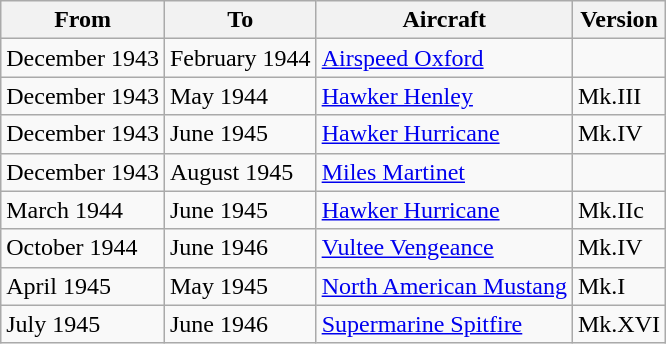<table class="wikitable">
<tr>
<th>From</th>
<th>To</th>
<th>Aircraft</th>
<th>Version</th>
</tr>
<tr>
<td>December 1943</td>
<td>February 1944</td>
<td><a href='#'>Airspeed Oxford</a></td>
<td></td>
</tr>
<tr>
<td>December 1943</td>
<td>May 1944</td>
<td><a href='#'>Hawker Henley</a></td>
<td>Mk.III</td>
</tr>
<tr>
<td>December 1943</td>
<td>June 1945</td>
<td><a href='#'>Hawker Hurricane</a></td>
<td>Mk.IV</td>
</tr>
<tr>
<td>December 1943</td>
<td>August 1945</td>
<td><a href='#'>Miles Martinet</a></td>
<td></td>
</tr>
<tr>
<td>March 1944</td>
<td>June 1945</td>
<td><a href='#'>Hawker Hurricane</a></td>
<td>Mk.IIc</td>
</tr>
<tr>
<td>October 1944</td>
<td>June 1946</td>
<td><a href='#'>Vultee Vengeance</a></td>
<td>Mk.IV</td>
</tr>
<tr>
<td>April 1945</td>
<td>May 1945</td>
<td><a href='#'>North American Mustang</a></td>
<td>Mk.I</td>
</tr>
<tr>
<td>July 1945</td>
<td>June 1946</td>
<td><a href='#'>Supermarine Spitfire</a></td>
<td>Mk.XVI</td>
</tr>
</table>
